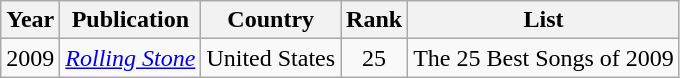<table class="wikitable">
<tr>
<th>Year</th>
<th>Publication</th>
<th>Country</th>
<th>Rank</th>
<th>List</th>
</tr>
<tr>
<td>2009</td>
<td><em><a href='#'>Rolling Stone</a></em></td>
<td>United States</td>
<td align=center>25</td>
<td>The 25 Best Songs of 2009</td>
</tr>
</table>
